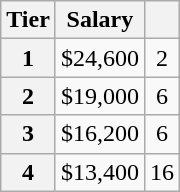<table class="wikitable plainrowheaders" style="text-align:center; margin:1em;">
<tr>
<th scope="col">Tier</th>
<th scope="col">Salary</th>
<th scope="col"></th>
</tr>
<tr>
<th scope="row" style="text-align:center;">1</th>
<td>$24,600</td>
<td>2</td>
</tr>
<tr>
<th scope="row" style="text-align:center;">2</th>
<td>$19,000</td>
<td>6</td>
</tr>
<tr>
<th scope="row" style="text-align:center;">3</th>
<td>$16,200</td>
<td>6</td>
</tr>
<tr>
<th scope="row" style="text-align:center;">4</th>
<td>$13,400</td>
<td>16</td>
</tr>
</table>
